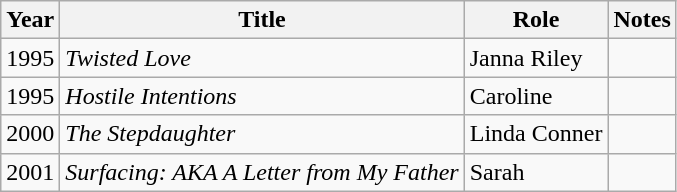<table class="wikitable sortable">
<tr>
<th>Year</th>
<th>Title</th>
<th>Role</th>
<th>Notes</th>
</tr>
<tr>
<td>1995</td>
<td><em>Twisted Love</em></td>
<td>Janna Riley</td>
<td></td>
</tr>
<tr>
<td>1995</td>
<td><em>Hostile Intentions</em></td>
<td>Caroline</td>
<td></td>
</tr>
<tr>
<td>2000</td>
<td><em>The Stepdaughter</em></td>
<td>Linda Conner</td>
<td></td>
</tr>
<tr>
<td>2001</td>
<td><em>Surfacing: AKA A Letter from My Father</em></td>
<td>Sarah</td>
<td></td>
</tr>
</table>
